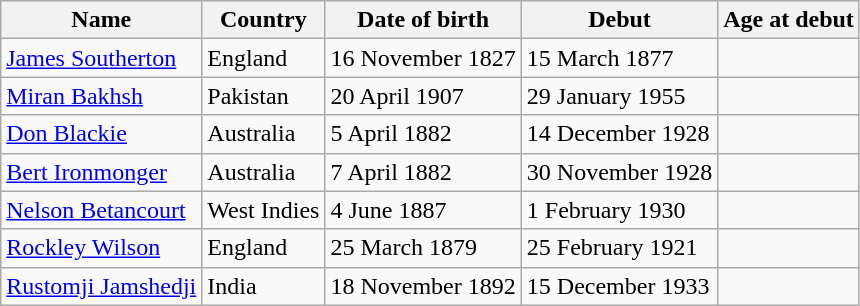<table class=wikitable>
<tr>
<th>Name</th>
<th>Country</th>
<th>Date of birth</th>
<th>Debut</th>
<th>Age at debut</th>
</tr>
<tr>
<td><a href='#'>James Southerton</a></td>
<td>England</td>
<td>16 November 1827</td>
<td>15 March 1877</td>
<td></td>
</tr>
<tr>
<td><a href='#'>Miran Bakhsh</a></td>
<td>Pakistan</td>
<td>20 April 1907</td>
<td>29 January 1955</td>
<td></td>
</tr>
<tr>
<td><a href='#'>Don Blackie</a></td>
<td>Australia</td>
<td>5 April 1882</td>
<td>14 December 1928</td>
<td></td>
</tr>
<tr>
<td><a href='#'>Bert Ironmonger</a></td>
<td>Australia</td>
<td>7 April 1882</td>
<td>30 November 1928</td>
<td></td>
</tr>
<tr>
<td><a href='#'>Nelson Betancourt</a></td>
<td>West Indies</td>
<td>4 June 1887</td>
<td>1 February 1930</td>
<td></td>
</tr>
<tr>
<td><a href='#'>Rockley Wilson</a></td>
<td>England</td>
<td>25 March 1879</td>
<td>25 February 1921</td>
<td></td>
</tr>
<tr>
<td><a href='#'>Rustomji Jamshedji</a></td>
<td>India</td>
<td>18 November 1892</td>
<td>15 December 1933</td>
<td></td>
</tr>
</table>
